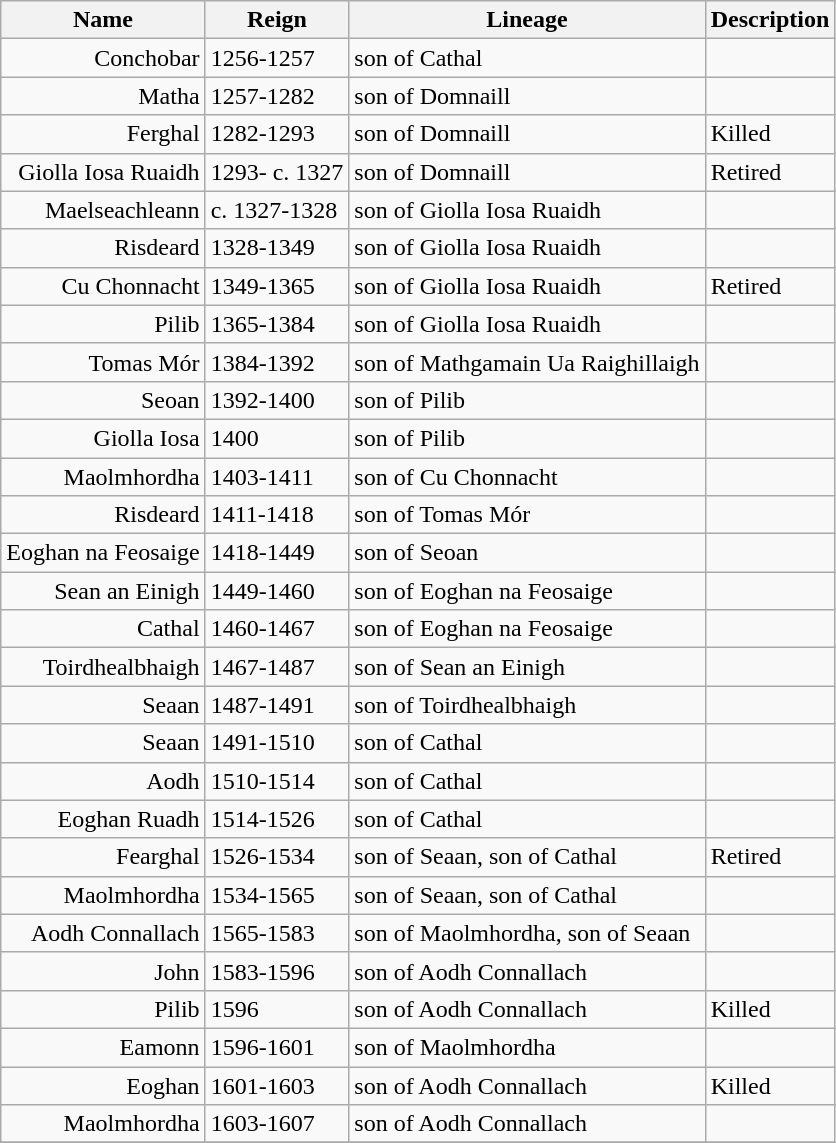<table class="wikitable sortable">
<tr>
<th>Name</th>
<th>Reign</th>
<th>Lineage</th>
<th>Description</th>
</tr>
<tr>
<td align=right>Conchobar</td>
<td>1256-1257</td>
<td>son of Cathal</td>
<td></td>
</tr>
<tr>
<td align=right>Matha</td>
<td>1257-1282</td>
<td>son of Domnaill</td>
<td></td>
</tr>
<tr>
<td align=right>Ferghal</td>
<td>1282-1293</td>
<td>son of Domnaill</td>
<td>Killed </td>
</tr>
<tr>
<td align=right>Giolla Iosa Ruaidh</td>
<td>1293- c. 1327</td>
<td>son of Domnaill</td>
<td>Retired</td>
</tr>
<tr>
<td align=right>Maelseachleann</td>
<td>c. 1327-1328</td>
<td>son of Giolla Iosa Ruaidh</td>
<td></td>
</tr>
<tr>
<td align=right>Risdeard</td>
<td>1328-1349</td>
<td>son of Giolla Iosa Ruaidh</td>
<td></td>
</tr>
<tr>
<td align=right>Cu Chonnacht</td>
<td>1349-1365</td>
<td>son of Giolla Iosa Ruaidh</td>
<td>Retired</td>
</tr>
<tr>
<td align=right>Pilib</td>
<td>1365-1384</td>
<td>son of Giolla Iosa Ruaidh</td>
<td></td>
</tr>
<tr>
<td align=right>Tomas Mór</td>
<td>1384-1392</td>
<td>son of Mathgamain Ua Raighillaigh</td>
<td align=right></td>
</tr>
<tr>
<td align=right>Seoan</td>
<td>1392-1400</td>
<td>son of Pilib</td>
<td align=right></td>
</tr>
<tr>
<td align=right>Giolla Iosa</td>
<td>1400</td>
<td>son of Pilib</td>
<td align=right></td>
</tr>
<tr>
<td align=right>Maolmhordha</td>
<td>1403-1411</td>
<td>son of Cu Chonnacht</td>
<td align=right></td>
</tr>
<tr>
<td align=right>Risdeard</td>
<td>1411-1418</td>
<td>son of Tomas Mór</td>
<td align=right></td>
</tr>
<tr>
<td align=right>Eoghan na Feosaige</td>
<td>1418-1449</td>
<td>son of Seoan</td>
<td></td>
</tr>
<tr>
<td align=right>Sean an Einigh</td>
<td>1449-1460</td>
<td>son of Eoghan na Feosaige</td>
<td></td>
</tr>
<tr>
<td align=right>Cathal</td>
<td>1460-1467</td>
<td>son of Eoghan na Feosaige</td>
<td></td>
</tr>
<tr>
<td align=right>Toirdhealbhaigh</td>
<td>1467-1487</td>
<td>son of Sean an Einigh</td>
<td align=right></td>
</tr>
<tr>
<td align=right>Seaan</td>
<td>1487-1491</td>
<td>son of Toirdhealbhaigh</td>
<td align=right></td>
</tr>
<tr>
<td align=right>Seaan</td>
<td>1491-1510</td>
<td>son of Cathal</td>
<td align=right></td>
</tr>
<tr>
<td align=right>Aodh</td>
<td>1510-1514</td>
<td>son of Cathal</td>
<td align=right></td>
</tr>
<tr>
<td align=right>Eoghan Ruadh</td>
<td>1514-1526</td>
<td>son of Cathal</td>
<td></td>
</tr>
<tr>
<td align=right>Fearghal</td>
<td>1526-1534</td>
<td>son of Seaan, son of Cathal</td>
<td>Retired</td>
</tr>
<tr>
<td align=right>Maolmhordha</td>
<td>1534-1565</td>
<td>son of Seaan, son of Cathal</td>
<td align=right></td>
</tr>
<tr>
<td align=right>Aodh Connallach</td>
<td>1565-1583</td>
<td>son of Maolmhordha, son of Seaan</td>
<td></td>
</tr>
<tr>
<td align=right>John</td>
<td>1583-1596</td>
<td>son of Aodh Connallach</td>
<td></td>
</tr>
<tr>
<td align=right>Pilib</td>
<td>1596</td>
<td>son of Aodh Connallach</td>
<td>Killed </td>
</tr>
<tr>
<td align=right>Eamonn</td>
<td>1596-1601</td>
<td>son of Maolmhordha</td>
<td></td>
</tr>
<tr>
<td align=right>Eoghan</td>
<td>1601-1603</td>
<td>son of Aodh Connallach</td>
<td>Killed </td>
</tr>
<tr>
<td align=right>Maolmhordha</td>
<td>1603-1607</td>
<td>son of Aodh Connallach</td>
<td></td>
</tr>
<tr>
</tr>
</table>
